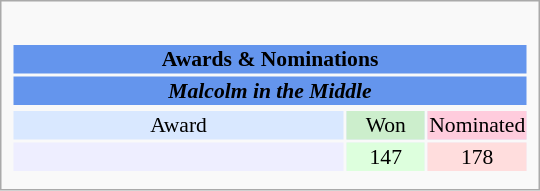<table class="infobox" style="width: 25em; text-align: left; font-size: 90%; vertical-align: middle;">
<tr>
<td colspan="3" style="text-align:center;"></td>
</tr>
<tr>
<td colspan=3><br><table class="collapsible collapsed" width=100%>
<tr>
<th colspan=3 style="background-color: #6495ED; text-align: center;">Awards & Nominations</th>
</tr>
<tr>
<th colspan=3 style="background-color: #6495ED; text-align: center;"><strong><em>Malcolm in the Middle</em></strong></th>
</tr>
<tr>
</tr>
<tr bgcolor=#D9E8FF>
<td style="text-align:center;">Award</td>
<td style="text-align:center;background: #cceecc;text-size:0.9em" width=50>Won</td>
<td style="text-align:center;background: #ffccdd;text-size:0.9em" width=50>Nominated</td>
</tr>
<tr bgcolor=#eeeeff>
<td align="center"><br></td>
<td style="text-align:center;background: #ddffdd;vertical-align: middle;">147</td>
<td style="text-align:center;background: #ffdddd;vertical-align: middle;">178</td>
</tr>
<tr>
</tr>
<tr>
</tr>
</table>
</td>
</tr>
</table>
